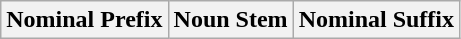<table class="wikitable">
<tr>
<th>Nominal Prefix</th>
<th>Noun Stem</th>
<th>Nominal Suffix</th>
</tr>
</table>
